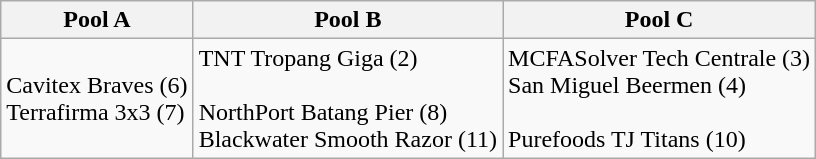<table class=wikitable>
<tr>
<th>Pool A</th>
<th>Pool B</th>
<th>Pool C</th>
</tr>
<tr valign=top>
<td> <br> Cavitex Braves (6) <br> Terrafirma 3x3 (7)</td>
<td>TNT Tropang Giga (2) <br>  <br> NorthPort Batang Pier (8) <br> Blackwater Smooth Razor (11)</td>
<td>MCFASolver Tech Centrale (3) <br> San Miguel Beermen (4) <br>  <br> Purefoods TJ Titans (10)</td>
</tr>
</table>
